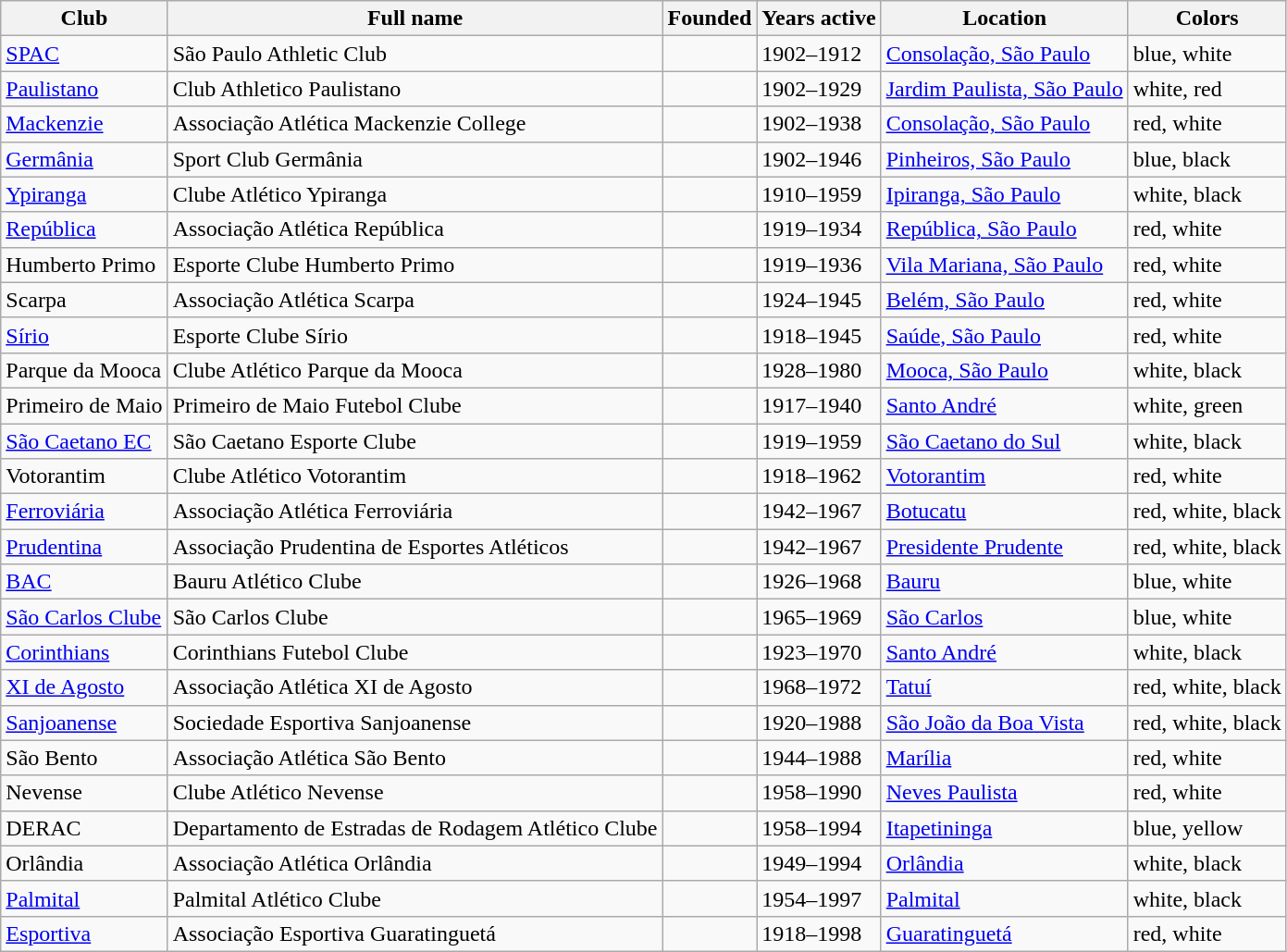<table class="wikitable sortable">
<tr>
<th>Club</th>
<th>Full name</th>
<th>Founded</th>
<th>Years active</th>
<th>Location</th>
<th>Colors</th>
</tr>
<tr>
<td><a href='#'>SPAC</a></td>
<td>São Paulo Athletic Club</td>
<td></td>
<td>1902–1912</td>
<td><a href='#'>Consolação, São Paulo</a></td>
<td>blue, white</td>
</tr>
<tr>
<td><a href='#'>Paulistano</a></td>
<td>Club Athletico Paulistano</td>
<td></td>
<td>1902–1929</td>
<td><a href='#'>Jardim Paulista, São Paulo</a></td>
<td>white, red</td>
</tr>
<tr>
<td><a href='#'>Mackenzie</a></td>
<td>Associação Atlética Mackenzie College</td>
<td></td>
<td>1902–1938</td>
<td><a href='#'>Consolação, São Paulo</a></td>
<td>red, white</td>
</tr>
<tr>
<td><a href='#'>Germânia</a></td>
<td>Sport Club Germânia</td>
<td></td>
<td>1902–1946</td>
<td><a href='#'>Pinheiros, São Paulo</a></td>
<td>blue, black</td>
</tr>
<tr>
<td><a href='#'>Ypiranga</a></td>
<td>Clube Atlético Ypiranga</td>
<td></td>
<td>1910–1959</td>
<td><a href='#'>Ipiranga, São Paulo</a></td>
<td>white, black</td>
</tr>
<tr>
<td><a href='#'>República</a></td>
<td>Associação Atlética República</td>
<td></td>
<td>1919–1934</td>
<td><a href='#'>República, São Paulo</a></td>
<td>red, white</td>
</tr>
<tr>
<td>Humberto Primo</td>
<td>Esporte Clube Humberto Primo</td>
<td></td>
<td>1919–1936</td>
<td><a href='#'>Vila Mariana, São Paulo</a></td>
<td>red, white</td>
</tr>
<tr>
<td>Scarpa</td>
<td>Associação Atlética Scarpa</td>
<td></td>
<td>1924–1945</td>
<td><a href='#'>Belém, São Paulo</a></td>
<td>red, white</td>
</tr>
<tr>
<td><a href='#'>Sírio</a></td>
<td>Esporte Clube Sírio</td>
<td></td>
<td>1918–1945</td>
<td><a href='#'>Saúde, São Paulo</a></td>
<td>red, white</td>
</tr>
<tr>
<td>Parque da Mooca</td>
<td>Clube Atlético Parque da Mooca</td>
<td></td>
<td>1928–1980</td>
<td><a href='#'>Mooca, São Paulo</a></td>
<td>white, black</td>
</tr>
<tr>
<td>Primeiro de Maio</td>
<td>Primeiro de Maio Futebol Clube</td>
<td></td>
<td>1917–1940</td>
<td><a href='#'>Santo André</a></td>
<td>white, green</td>
</tr>
<tr>
<td><a href='#'>São Caetano EC</a></td>
<td>São Caetano Esporte Clube</td>
<td></td>
<td>1919–1959</td>
<td><a href='#'>São Caetano do Sul</a></td>
<td>white, black</td>
</tr>
<tr>
<td>Votorantim</td>
<td>Clube Atlético Votorantim</td>
<td></td>
<td>1918–1962</td>
<td><a href='#'>Votorantim</a></td>
<td>red, white</td>
</tr>
<tr>
<td><a href='#'>Ferroviária</a></td>
<td>Associação Atlética Ferroviária</td>
<td></td>
<td>1942–1967</td>
<td><a href='#'>Botucatu</a></td>
<td>red, white, black</td>
</tr>
<tr>
<td><a href='#'>Prudentina</a></td>
<td>Associação Prudentina de Esportes Atléticos</td>
<td></td>
<td>1942–1967</td>
<td><a href='#'>Presidente Prudente</a></td>
<td>red, white, black</td>
</tr>
<tr>
<td><a href='#'>BAC</a></td>
<td>Bauru Atlético Clube</td>
<td></td>
<td>1926–1968</td>
<td><a href='#'>Bauru</a></td>
<td>blue, white</td>
</tr>
<tr>
<td><a href='#'>São Carlos Clube</a></td>
<td>São Carlos Clube</td>
<td></td>
<td>1965–1969</td>
<td><a href='#'>São Carlos</a></td>
<td>blue, white</td>
</tr>
<tr>
<td><a href='#'>Corinthians</a></td>
<td>Corinthians Futebol Clube</td>
<td></td>
<td>1923–1970</td>
<td><a href='#'>Santo André</a></td>
<td>white, black</td>
</tr>
<tr>
<td><a href='#'>XI de Agosto</a></td>
<td>Associação Atlética XI de Agosto</td>
<td></td>
<td>1968–1972</td>
<td><a href='#'>Tatuí</a></td>
<td>red, white, black</td>
</tr>
<tr>
<td><a href='#'>Sanjoanense</a></td>
<td>Sociedade Esportiva Sanjoanense</td>
<td></td>
<td>1920–1988</td>
<td><a href='#'>São João da Boa Vista</a></td>
<td>red, white, black</td>
</tr>
<tr>
<td>São Bento</td>
<td>Associação Atlética São Bento</td>
<td></td>
<td>1944–1988</td>
<td><a href='#'>Marília</a></td>
<td>red, white</td>
</tr>
<tr>
<td>Nevense</td>
<td>Clube Atlético Nevense</td>
<td></td>
<td>1958–1990</td>
<td><a href='#'>Neves Paulista</a></td>
<td>red, white</td>
</tr>
<tr>
<td>DERAC</td>
<td>Departamento de Estradas de Rodagem Atlético Clube</td>
<td></td>
<td>1958–1994</td>
<td><a href='#'>Itapetininga</a></td>
<td>blue, yellow</td>
</tr>
<tr>
<td>Orlândia</td>
<td>Associação Atlética Orlândia</td>
<td></td>
<td>1949–1994</td>
<td><a href='#'>Orlândia</a></td>
<td>white, black</td>
</tr>
<tr>
<td><a href='#'>Palmital</a></td>
<td>Palmital Atlético Clube</td>
<td></td>
<td>1954–1997</td>
<td><a href='#'>Palmital</a></td>
<td>white, black</td>
</tr>
<tr>
<td><a href='#'>Esportiva</a></td>
<td>Associação Esportiva Guaratinguetá</td>
<td></td>
<td>1918–1998</td>
<td><a href='#'>Guaratinguetá</a></td>
<td>red, white</td>
</tr>
</table>
